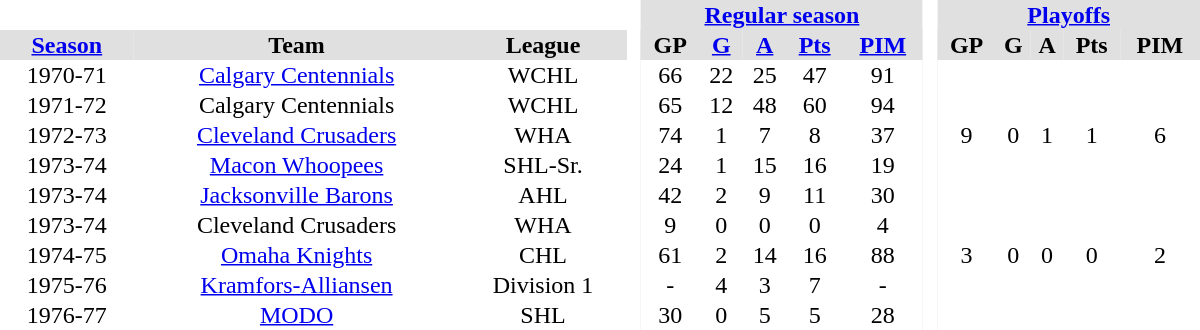<table border="0" cellpadding="1" cellspacing="0" style="text-align:center; width:50em">
<tr style="background:#e0e0e0;">
<th colspan="3" style="background:#fff;"> </th>
<th rowspan="99" style="background:#fff;"> </th>
<th colspan="5"><a href='#'>Regular season</a></th>
<th rowspan="99" style="background:#fff;"> </th>
<th colspan="5"><a href='#'>Playoffs</a></th>
</tr>
<tr style="background:#e0e0e0;">
<th><a href='#'>Season</a></th>
<th>Team</th>
<th>League</th>
<th>GP</th>
<th><a href='#'>G</a></th>
<th><a href='#'>A</a></th>
<th><a href='#'>Pts</a></th>
<th><a href='#'>PIM</a></th>
<th>GP</th>
<th>G</th>
<th>A</th>
<th>Pts</th>
<th>PIM</th>
</tr>
<tr>
<td>1970-71</td>
<td><a href='#'>Calgary Centennials</a></td>
<td>WCHL</td>
<td>66</td>
<td>22</td>
<td>25</td>
<td>47</td>
<td>91</td>
<td></td>
<td></td>
<td></td>
<td></td>
<td></td>
</tr>
<tr>
<td>1971-72</td>
<td>Calgary Centennials</td>
<td>WCHL</td>
<td>65</td>
<td>12</td>
<td>48</td>
<td>60</td>
<td>94</td>
<td></td>
<td></td>
<td></td>
<td></td>
<td></td>
</tr>
<tr>
<td>1972-73</td>
<td><a href='#'>Cleveland Crusaders</a></td>
<td>WHA</td>
<td>74</td>
<td>1</td>
<td>7</td>
<td>8</td>
<td>37</td>
<td>9</td>
<td>0</td>
<td>1</td>
<td>1</td>
<td>6</td>
</tr>
<tr>
<td>1973-74</td>
<td><a href='#'>Macon Whoopees</a></td>
<td>SHL-Sr.</td>
<td>24</td>
<td>1</td>
<td>15</td>
<td>16</td>
<td>19</td>
<td></td>
<td></td>
<td></td>
<td></td>
<td></td>
</tr>
<tr>
<td>1973-74</td>
<td><a href='#'>Jacksonville Barons</a></td>
<td>AHL</td>
<td>42</td>
<td>2</td>
<td>9</td>
<td>11</td>
<td>30</td>
<td></td>
<td></td>
<td></td>
<td></td>
<td></td>
</tr>
<tr>
<td>1973-74</td>
<td>Cleveland Crusaders</td>
<td>WHA</td>
<td>9</td>
<td>0</td>
<td>0</td>
<td>0</td>
<td>4</td>
<td></td>
<td></td>
<td></td>
<td></td>
<td></td>
</tr>
<tr>
<td>1974-75</td>
<td><a href='#'>Omaha Knights</a></td>
<td>CHL</td>
<td>61</td>
<td>2</td>
<td>14</td>
<td>16</td>
<td>88</td>
<td>3</td>
<td>0</td>
<td>0</td>
<td>0</td>
<td>2</td>
</tr>
<tr>
<td>1975-76</td>
<td><a href='#'>Kramfors-Alliansen</a></td>
<td>Division 1</td>
<td>-</td>
<td>4</td>
<td>3</td>
<td>7</td>
<td>-</td>
<td></td>
<td></td>
<td></td>
<td></td>
<td></td>
</tr>
<tr>
<td>1976-77</td>
<td><a href='#'>MODO</a></td>
<td>SHL</td>
<td>30</td>
<td>0</td>
<td>5</td>
<td>5</td>
<td>28</td>
<td></td>
<td></td>
<td></td>
<td></td>
<td></td>
</tr>
<tr>
</tr>
</table>
